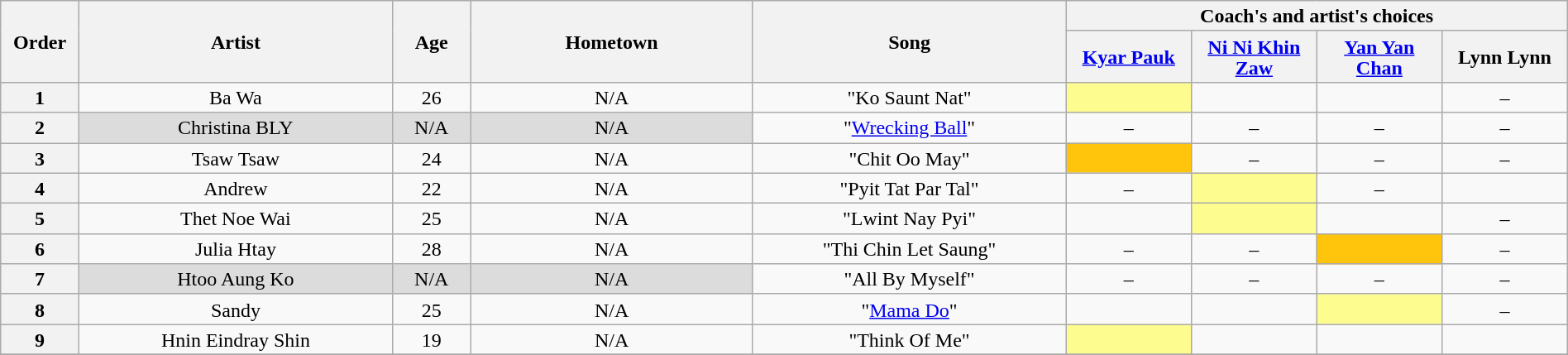<table class="wikitable" style="text-align:center; line-height:17px; width:100%;">
<tr>
<th scope="col" rowspan="2" width="05%">Order</th>
<th scope="col" rowspan="2" width="20%">Artist</th>
<th scope="col" rowspan="2" width="05%">Age</th>
<th scope="col" rowspan="2" width="18%">Hometown</th>
<th scope="col" rowspan="2" width="20%">Song</th>
<th scope="col" colspan="4" width="32%">Coach's and artist's choices</th>
</tr>
<tr>
<th width="08%"><a href='#'>Kyar Pauk</a></th>
<th width="08%"><a href='#'>Ni Ni Khin Zaw</a></th>
<th width="08%"><a href='#'>Yan Yan Chan</a></th>
<th width="08%">Lynn Lynn</th>
</tr>
<tr>
<th>1</th>
<td>Ba Wa</td>
<td>26</td>
<td>N/A</td>
<td>"Ko Saunt Nat"</td>
<td style="background:#fdfc8f;"><strong></strong></td>
<td><strong></strong></td>
<td><strong></strong></td>
<td>–</td>
</tr>
<tr>
<th>2</th>
<td style="background:#DCDCDC;">Christina BLY</td>
<td style="background:#DCDCDC;">N/A</td>
<td style="background:#DCDCDC;">N/A</td>
<td>"<a href='#'>Wrecking Ball</a>"</td>
<td>–</td>
<td>–</td>
<td>–</td>
<td>–</td>
</tr>
<tr>
<th>3</th>
<td>Tsaw Tsaw</td>
<td>24</td>
<td>N/A</td>
<td>"Chit Oo May"</td>
<td style="background:#FFC40C;"><strong></strong></td>
<td>–</td>
<td>–</td>
<td>–</td>
</tr>
<tr>
<th>4</th>
<td>Andrew</td>
<td>22</td>
<td>N/A</td>
<td>"Pyit Tat Par Tal"</td>
<td>–</td>
<td style="background:#fdfc8f;"><strong></strong></td>
<td>–</td>
<td><strong></strong></td>
</tr>
<tr>
<th>5</th>
<td>Thet Noe Wai</td>
<td>25</td>
<td>N/A</td>
<td>"Lwint Nay Pyi"</td>
<td><strong></strong></td>
<td style="background:#fdfc8f;"><strong></strong></td>
<td><strong></strong></td>
<td>–</td>
</tr>
<tr>
<th>6</th>
<td>Julia Htay</td>
<td>28</td>
<td>N/A</td>
<td>"Thi Chin Let Saung"</td>
<td>–</td>
<td>–</td>
<td style="background:#FFC40C;"><strong></strong></td>
<td>–</td>
</tr>
<tr>
<th>7</th>
<td style="background:#DCDCDC;">Htoo Aung Ko</td>
<td style="background:#DCDCDC;">N/A</td>
<td style="background:#DCDCDC;">N/A</td>
<td>"All By Myself"</td>
<td>–</td>
<td>–</td>
<td>–</td>
<td>–</td>
</tr>
<tr>
<th>8</th>
<td>Sandy</td>
<td>25</td>
<td>N/A</td>
<td>"<a href='#'>Mama Do</a>"</td>
<td><strong></strong></td>
<td><strong></strong></td>
<td style="background:#fdfc8f;"><strong></strong></td>
<td>–</td>
</tr>
<tr>
<th>9</th>
<td>Hnin Eindray Shin</td>
<td>19</td>
<td>N/A</td>
<td>"Think Of Me"</td>
<td style="background:#fdfc8f;"><strong></strong></td>
<td><strong></strong></td>
<td><strong></strong></td>
<td><strong></strong></td>
</tr>
<tr>
</tr>
</table>
